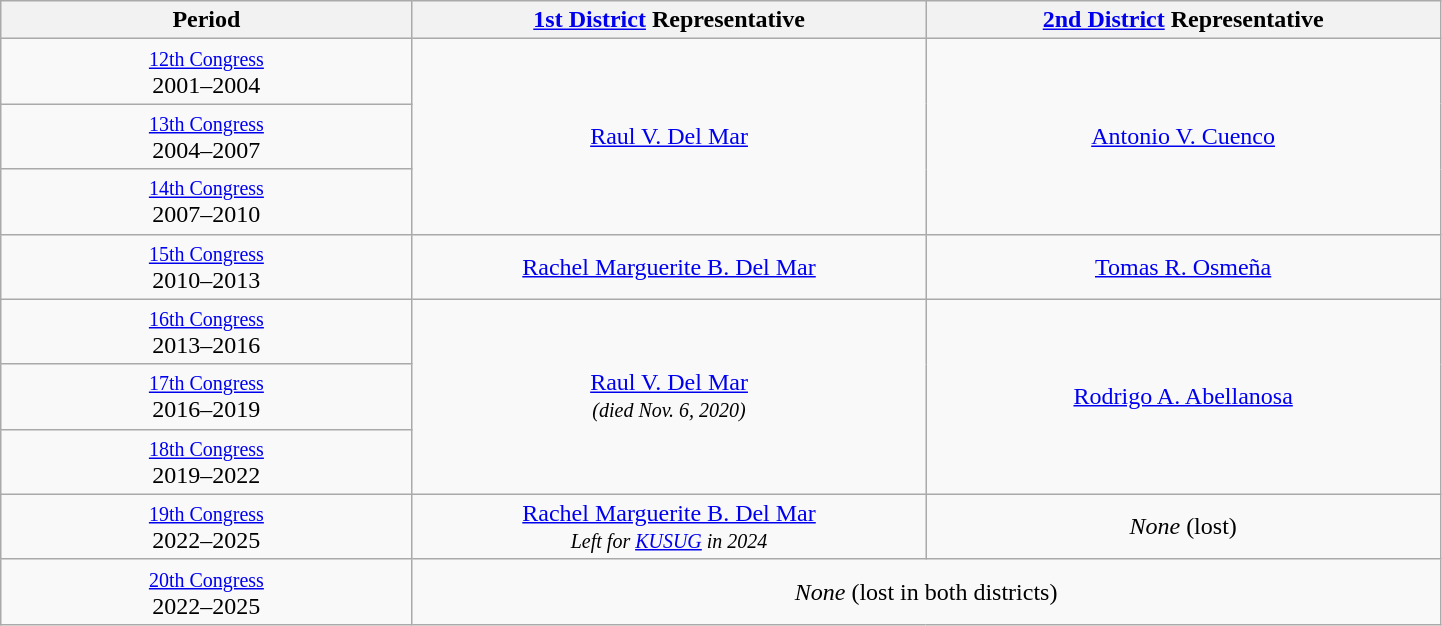<table class="wikitable" width=76%; style="text-align:center">
<tr>
<th width=16%>Period</th>
<th width=20%><a href='#'>1st District</a> Representative</th>
<th width=20%><a href='#'>2nd District</a> Representative</th>
</tr>
<tr>
<td><small><a href='#'>12th Congress</a></small><br>2001–2004</td>
<td rowspan="3"><a href='#'>Raul V. Del Mar</a></td>
<td rowspan="3"><a href='#'>Antonio V. Cuenco</a></td>
</tr>
<tr>
<td><small><a href='#'>13th Congress</a></small><br>2004–2007</td>
</tr>
<tr>
<td><small><a href='#'>14th Congress</a></small><br>2007–2010</td>
</tr>
<tr>
<td><small><a href='#'>15th Congress</a></small><br>2010–2013</td>
<td><a href='#'>Rachel Marguerite B. Del Mar</a></td>
<td><a href='#'>Tomas R. Osmeña</a></td>
</tr>
<tr>
<td><small><a href='#'>16th Congress</a></small><br>2013–2016</td>
<td rowspan="3"><a href='#'>Raul V. Del Mar</a><br><small><em>(died Nov. 6, 2020)</em></small></td>
<td rowspan="3"><a href='#'>Rodrigo A. Abellanosa</a></td>
</tr>
<tr>
<td><small><a href='#'>17th Congress</a></small><br>2016–2019</td>
</tr>
<tr>
<td><small><a href='#'>18th Congress</a></small><br>2019–2022</td>
</tr>
<tr>
<td><small><a href='#'>19th Congress</a></small><br>2022–2025</td>
<td><a href='#'>Rachel Marguerite B. Del Mar</a><br><small><em>Left for <a href='#'>KUSUG</a> in 2024</em></small></td>
<td><em>None</em> (lost)</td>
</tr>
<tr>
<td><small><a href='#'>20th Congress</a></small><br>2022–2025</td>
<td colspan="2"><em>None</em> (lost in both districts)</td>
</tr>
</table>
